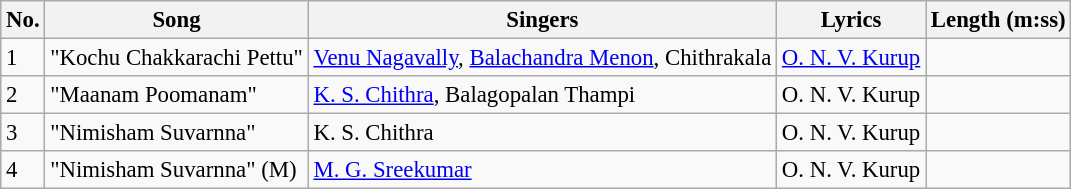<table class="wikitable" style="font-size:95%;">
<tr>
<th>No.</th>
<th>Song</th>
<th>Singers</th>
<th>Lyrics</th>
<th>Length (m:ss)</th>
</tr>
<tr>
<td>1</td>
<td>"Kochu Chakkarachi Pettu"</td>
<td><a href='#'>Venu Nagavally</a>, <a href='#'>Balachandra Menon</a>, Chithrakala</td>
<td><a href='#'>O. N. V. Kurup</a></td>
<td></td>
</tr>
<tr>
<td>2</td>
<td>"Maanam Poomanam"</td>
<td><a href='#'>K. S. Chithra</a>, Balagopalan Thampi</td>
<td>O. N. V. Kurup</td>
<td></td>
</tr>
<tr>
<td>3</td>
<td>"Nimisham Suvarnna"</td>
<td>K. S. Chithra</td>
<td>O. N. V. Kurup</td>
<td></td>
</tr>
<tr>
<td>4</td>
<td>"Nimisham Suvarnna" (M)</td>
<td><a href='#'>M. G. Sreekumar</a></td>
<td>O. N. V. Kurup</td>
<td></td>
</tr>
</table>
